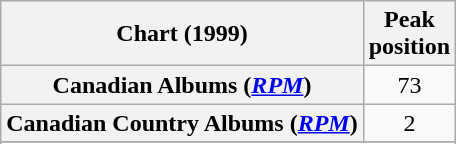<table class="wikitable sortable plainrowheaders" style="text-align:center">
<tr>
<th scope="col">Chart (1999)</th>
<th scope="col">Peak<br> position</th>
</tr>
<tr>
<th scope="row">Canadian Albums (<em><a href='#'>RPM</a></em>)</th>
<td>73</td>
</tr>
<tr>
<th scope="row">Canadian Country Albums (<em><a href='#'>RPM</a></em>)</th>
<td>2</td>
</tr>
<tr>
</tr>
<tr>
</tr>
</table>
